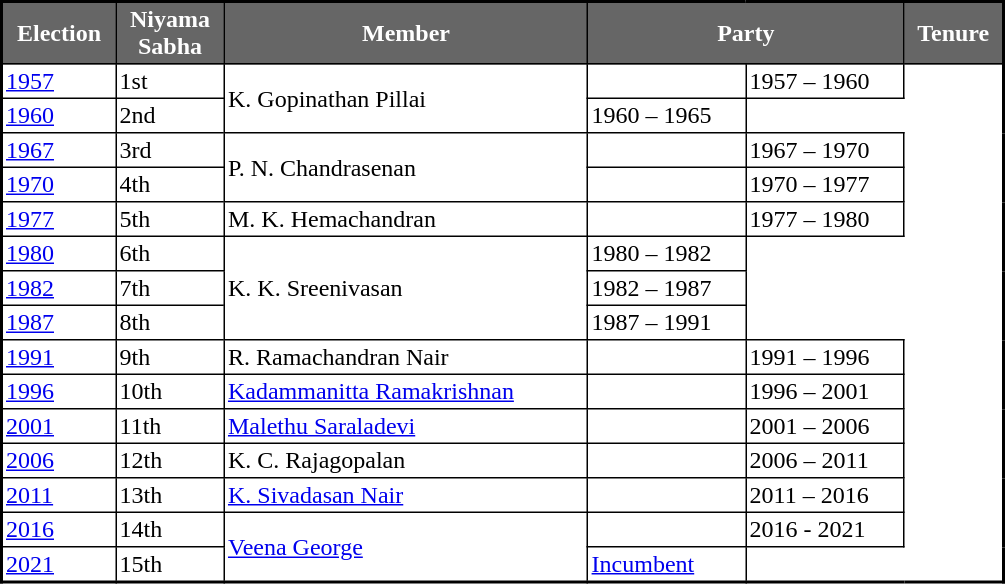<table class="sortable" width="53%" cellpadding="2" cellspacing="0" border="1" style="border-collapse: collapse; border: 2px #000000 solid; font-size: x-big">
<tr>
<th style="background-color:#666666; color:white">Election</th>
<th style="background-color:#666666; color:white">Niyama<br>Sabha</th>
<th style="background-color:#666666; color:white">Member</th>
<th style="background-color:#666666; color:white" colspan="2">Party</th>
<th style="background-color:#666666; color:white">Tenure</th>
</tr>
<tr>
<td><a href='#'>1957</a></td>
<td>1st</td>
<td rowspan="2">K. Gopinathan Pillai</td>
<td></td>
<td>1957 – 1960</td>
</tr>
<tr>
<td><a href='#'>1960</a></td>
<td>2nd</td>
<td>1960 – 1965</td>
</tr>
<tr>
<td><a href='#'>1967</a></td>
<td>3rd</td>
<td rowspan="2">P. N. Chandrasenan</td>
<td></td>
<td>1967 – 1970</td>
</tr>
<tr>
<td><a href='#'>1970</a></td>
<td>4th</td>
<td></td>
<td>1970 – 1977</td>
</tr>
<tr>
<td><a href='#'>1977</a></td>
<td>5th</td>
<td>M. K. Hemachandran</td>
<td></td>
<td>1977 – 1980</td>
</tr>
<tr>
<td><a href='#'>1980</a></td>
<td>6th</td>
<td rowspan="3">K. K. Sreenivasan</td>
<td>1980 – 1982</td>
</tr>
<tr>
<td><a href='#'>1982</a></td>
<td>7th</td>
<td>1982 – 1987</td>
</tr>
<tr>
<td><a href='#'>1987</a></td>
<td>8th</td>
<td>1987 – 1991</td>
</tr>
<tr>
<td><a href='#'>1991</a></td>
<td>9th</td>
<td>R. Ramachandran Nair</td>
<td></td>
<td>1991 – 1996</td>
</tr>
<tr>
<td><a href='#'>1996</a></td>
<td>10th</td>
<td><a href='#'>Kadammanitta Ramakrishnan</a></td>
<td></td>
<td>1996 – 2001</td>
</tr>
<tr>
<td><a href='#'>2001</a></td>
<td>11th</td>
<td><a href='#'>Malethu Saraladevi</a></td>
<td></td>
<td>2001 – 2006</td>
</tr>
<tr>
<td><a href='#'>2006</a></td>
<td>12th</td>
<td>K. C. Rajagopalan</td>
<td></td>
<td>2006 – 2011</td>
</tr>
<tr>
<td><a href='#'>2011</a></td>
<td>13th</td>
<td><a href='#'>K. Sivadasan Nair</a></td>
<td></td>
<td>2011 – 2016</td>
</tr>
<tr>
<td><a href='#'>2016</a></td>
<td>14th</td>
<td rowspan="2"><a href='#'>Veena George</a></td>
<td></td>
<td>2016 - 2021</td>
</tr>
<tr>
<td><a href='#'>2021</a></td>
<td>15th</td>
<td><a href='#'>Incumbent</a></td>
</tr>
</table>
